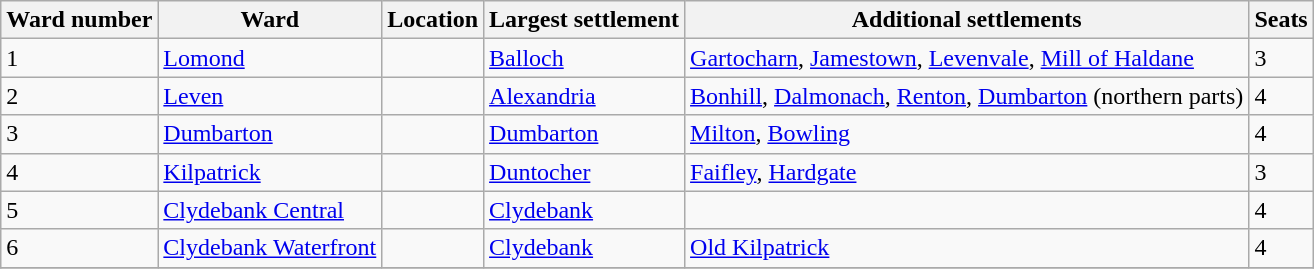<table class="wikitable sortable">
<tr>
<th>Ward number</th>
<th>Ward</th>
<th>Location</th>
<th>Largest settlement</th>
<th>Additional settlements</th>
<th>Seats</th>
</tr>
<tr>
<td>1</td>
<td><a href='#'>Lomond</a></td>
<td></td>
<td><a href='#'>Balloch</a></td>
<td><a href='#'>Gartocharn</a>, <a href='#'>Jamestown</a>, <a href='#'>Levenvale</a>, <a href='#'>Mill of Haldane</a></td>
<td>3</td>
</tr>
<tr>
<td>2</td>
<td><a href='#'>Leven</a></td>
<td></td>
<td><a href='#'>Alexandria</a></td>
<td><a href='#'>Bonhill</a>, <a href='#'>Dalmonach</a>, <a href='#'>Renton</a>, <a href='#'>Dumbarton</a> (northern parts)</td>
<td>4</td>
</tr>
<tr>
<td>3</td>
<td><a href='#'>Dumbarton</a></td>
<td></td>
<td><a href='#'>Dumbarton</a></td>
<td><a href='#'>Milton</a>, <a href='#'>Bowling</a></td>
<td>4</td>
</tr>
<tr>
<td>4</td>
<td><a href='#'>Kilpatrick</a></td>
<td></td>
<td><a href='#'>Duntocher</a></td>
<td><a href='#'>Faifley</a>, <a href='#'>Hardgate</a></td>
<td>3</td>
</tr>
<tr>
<td>5</td>
<td><a href='#'>Clydebank Central</a></td>
<td></td>
<td><a href='#'>Clydebank</a></td>
<td></td>
<td>4</td>
</tr>
<tr>
<td>6</td>
<td><a href='#'>Clydebank Waterfront</a></td>
<td></td>
<td><a href='#'>Clydebank</a></td>
<td><a href='#'>Old Kilpatrick</a></td>
<td>4</td>
</tr>
<tr>
</tr>
</table>
